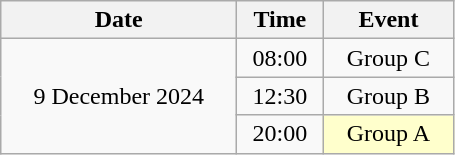<table class = "wikitable" style="text-align:center;">
<tr>
<th width=150>Date</th>
<th width=50>Time</th>
<th width=80>Event</th>
</tr>
<tr>
<td rowspan=3>9 December 2024</td>
<td>08:00</td>
<td>Group C</td>
</tr>
<tr>
<td>12:30</td>
<td>Group B</td>
</tr>
<tr>
<td>20:00</td>
<td bgcolor=ffffcc>Group A</td>
</tr>
</table>
